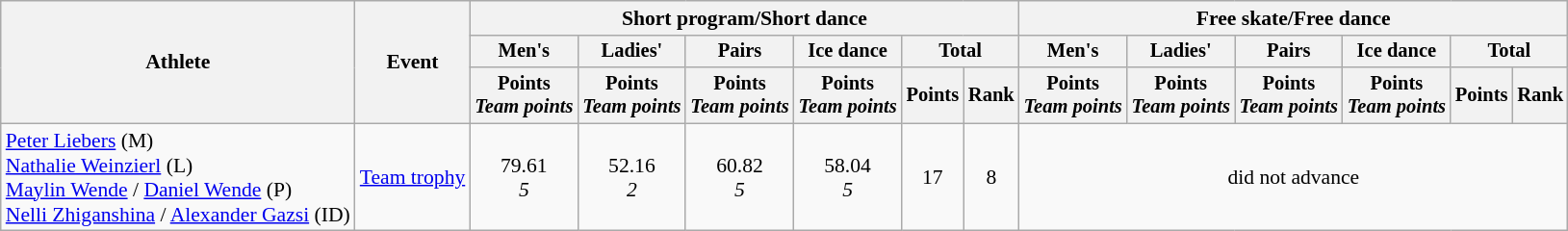<table class="wikitable" style="font-size:90%">
<tr>
<th rowspan=3>Athlete</th>
<th rowspan=3>Event</th>
<th colspan=6>Short program/Short dance</th>
<th colspan=6>Free skate/Free dance</th>
</tr>
<tr style="font-size:95%">
<th>Men's</th>
<th>Ladies'</th>
<th>Pairs</th>
<th>Ice dance</th>
<th colspan=2>Total</th>
<th>Men's</th>
<th>Ladies'</th>
<th>Pairs</th>
<th>Ice dance</th>
<th colspan=2>Total</th>
</tr>
<tr style="font-size:95%">
<th>Points<br><em>Team points</em></th>
<th>Points<br><em>Team points</em></th>
<th>Points<br><em>Team points</em></th>
<th>Points<br><em>Team points</em></th>
<th>Points</th>
<th>Rank</th>
<th>Points<br><em>Team points</em></th>
<th>Points<br><em>Team points</em></th>
<th>Points<br><em>Team points</em></th>
<th>Points<br><em>Team points</em></th>
<th>Points</th>
<th>Rank</th>
</tr>
<tr align=center>
<td align=left><a href='#'>Peter Liebers</a> (M)<br><a href='#'>Nathalie Weinzierl</a> (L)<br><a href='#'>Maylin Wende</a> / <a href='#'>Daniel Wende</a> (P)<br><a href='#'>Nelli Zhiganshina</a> / <a href='#'>Alexander Gazsi</a> (ID)</td>
<td align=left><a href='#'>Team trophy</a></td>
<td>79.61<br><em>5</em></td>
<td>52.16<br><em>2</em></td>
<td>60.82<br><em>5</em></td>
<td>58.04<br><em>5</em></td>
<td>17</td>
<td>8</td>
<td colspan=6>did not advance</td>
</tr>
</table>
